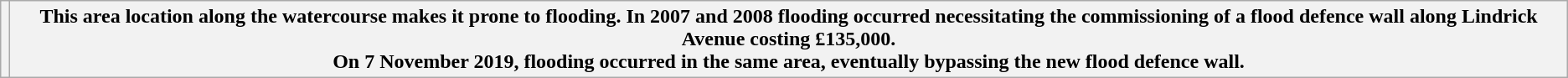<table class="wikitable">
<tr>
<th></th>
<th>This area location along the watercourse makes it prone to flooding. In 2007 and 2008 flooding occurred necessitating the commissioning of a flood defence wall along Lindrick Avenue costing £135,000.<br>On 7 November 2019, flooding occurred in the same area, eventually bypassing the new flood defence wall.</th>
</tr>
</table>
